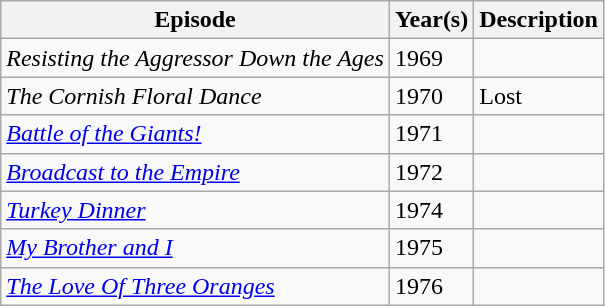<table class="wikitable sortable">
<tr>
<th>Episode</th>
<th>Year(s)</th>
<th>Description</th>
</tr>
<tr>
<td><em>Resisting the Aggressor Down the Ages</em></td>
<td>1969</td>
<td></td>
</tr>
<tr>
<td><em>The Cornish Floral Dance</em></td>
<td>1970</td>
<td>Lost</td>
</tr>
<tr>
<td><em><a href='#'>Battle of the Giants!</a></em></td>
<td>1971</td>
<td></td>
</tr>
<tr>
<td><em><a href='#'>Broadcast to the Empire</a></em></td>
<td>1972</td>
<td></td>
</tr>
<tr>
<td><em><a href='#'>Turkey Dinner</a></em></td>
<td>1974</td>
<td></td>
</tr>
<tr>
<td><em><a href='#'>My Brother and I</a></em></td>
<td>1975</td>
<td></td>
</tr>
<tr>
<td><em><a href='#'>The Love Of Three Oranges</a></em></td>
<td>1976</td>
<td></td>
</tr>
</table>
